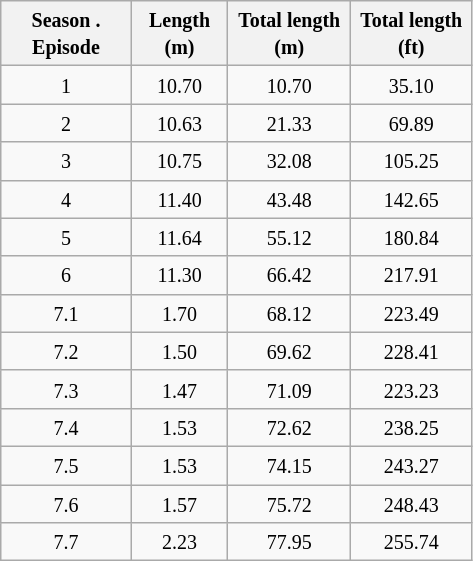<table class="wikitable floatright" style="text-align:center; margin-left:10px; width:315px;">
<tr>
<th><small>Season . Episode</small></th>
<th><small>Length (m)</small></th>
<th><small>Total length (m)</small></th>
<th><small>Total length (ft)</small></th>
</tr>
<tr>
<td><small>1</small></td>
<td><small>10.70</small></td>
<td><small>10.70</small></td>
<td><small>35.10</small></td>
</tr>
<tr>
<td><small>2</small></td>
<td><small>10.63</small></td>
<td><small>21.33</small></td>
<td><small>69.89</small></td>
</tr>
<tr>
<td><small>3</small></td>
<td><small>10.75</small></td>
<td><small>32.08</small></td>
<td><small>105.25</small></td>
</tr>
<tr>
<td><small>4</small></td>
<td><small>11.40</small></td>
<td><small>43.48</small></td>
<td><small>142.65</small></td>
</tr>
<tr>
<td><small>5</small></td>
<td><small>11.64</small></td>
<td><small>55.12</small></td>
<td><small>180.84</small></td>
</tr>
<tr>
<td><small>6</small></td>
<td><small>11.30</small></td>
<td><small>66.42</small></td>
<td><small>217.91</small></td>
</tr>
<tr>
<td><small>7.1</small></td>
<td><small>1.70</small></td>
<td><small>68.12</small></td>
<td><small>223.49</small></td>
</tr>
<tr>
<td><small>7.2</small></td>
<td><small>1.50</small></td>
<td><small>69.62</small></td>
<td><small>228.41</small></td>
</tr>
<tr>
<td><small>7.3</small></td>
<td><small>1.47</small></td>
<td><small>71.09</small></td>
<td><small>223.23</small></td>
</tr>
<tr>
<td><small>7.4</small></td>
<td><small>1.53</small></td>
<td><small>72.62</small></td>
<td><small>238.25</small></td>
</tr>
<tr>
<td><small>7.5</small></td>
<td><small>1.53</small></td>
<td><small>74.15</small></td>
<td><small>243.27</small></td>
</tr>
<tr>
<td><small>7.6</small></td>
<td><small>1.57</small></td>
<td><small>75.72</small></td>
<td><small>248.43</small></td>
</tr>
<tr>
<td><small>7.7</small></td>
<td><small>2.23</small></td>
<td><small>77.95</small></td>
<td><small>255.74</small></td>
</tr>
</table>
